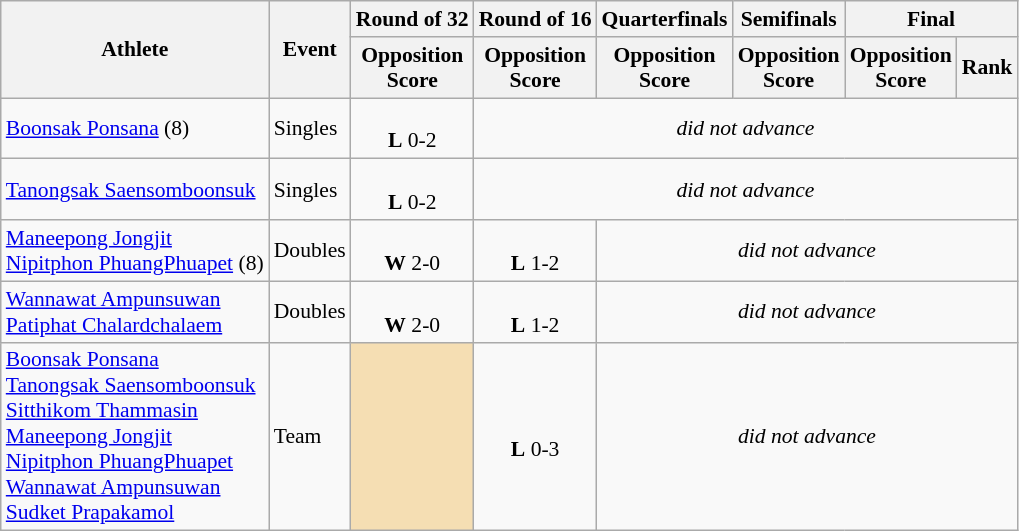<table class=wikitable style="font-size:90%; text-align:center">
<tr>
<th rowspan="2">Athlete</th>
<th rowspan="2">Event</th>
<th>Round of 32</th>
<th>Round of 16</th>
<th>Quarterfinals</th>
<th>Semifinals</th>
<th colspan="2">Final</th>
</tr>
<tr>
<th>Opposition<br>Score</th>
<th>Opposition<br>Score</th>
<th>Opposition<br>Score</th>
<th>Opposition<br>Score</th>
<th>Opposition<br>Score</th>
<th>Rank</th>
</tr>
<tr>
<td align=left><a href='#'>Boonsak Ponsana</a> (8)</td>
<td align=left>Singles</td>
<td> <br><strong>L</strong> 0-2</td>
<td colspan=5><em>did not advance</em></td>
</tr>
<tr>
<td align=left><a href='#'>Tanongsak Saensomboonsuk</a></td>
<td align=left>Singles</td>
<td> <br><strong>L</strong> 0-2</td>
<td colspan=5><em>did not advance</em></td>
</tr>
<tr>
<td align=left><a href='#'>Maneepong Jongjit</a> <br> <a href='#'>Nipitphon PhuangPhuapet</a> (8)</td>
<td align=left>Doubles</td>
<td> <br> <strong>W</strong> 2-0</td>
<td> <br> <strong>L</strong> 1-2</td>
<td colspan=4><em>did not advance</em></td>
</tr>
<tr>
<td align=left><a href='#'>Wannawat Ampunsuwan</a><br><a href='#'>Patiphat Chalardchalaem</a></td>
<td align=left>Doubles</td>
<td> <br> <strong>W</strong> 2-0</td>
<td> <br> <strong>L</strong> 1-2</td>
<td colspan=4><em>did not advance</em></td>
</tr>
<tr>
<td align=left><a href='#'>Boonsak Ponsana</a><br><a href='#'>Tanongsak Saensomboonsuk</a><br><a href='#'>Sitthikom Thammasin</a><br><a href='#'>Maneepong Jongjit</a><br><a href='#'>Nipitphon PhuangPhuapet</a><br><a href='#'>Wannawat Ampunsuwan</a><br><a href='#'>Sudket Prapakamol</a></td>
<td align=left>Team</td>
<td bgcolor=wheat></td>
<td> <br><strong>L</strong> 0-3</td>
<td colspan=4><em>did not advance</em></td>
</tr>
</table>
